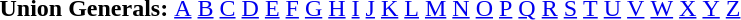<table class="toccolours">
<tr>
<td><strong>Union Generals:</strong></td>
<td><a href='#'>A</a></td>
<td><a href='#'>B</a></td>
<td><a href='#'>C</a></td>
<td><a href='#'>D</a></td>
<td><a href='#'>E</a></td>
<td><a href='#'>F</a></td>
<td><a href='#'>G</a></td>
<td><a href='#'>H</a></td>
<td><a href='#'>I</a></td>
<td><a href='#'>J</a></td>
<td><a href='#'>K</a></td>
<td><a href='#'>L</a></td>
<td><a href='#'>M</a></td>
<td><a href='#'>N</a></td>
<td><a href='#'>O</a></td>
<td><a href='#'>P</a></td>
<td><a href='#'>Q</a></td>
<td><a href='#'>R</a></td>
<td><a href='#'>S</a></td>
<td><a href='#'>T</a></td>
<td><a href='#'>U</a></td>
<td><a href='#'>V</a></td>
<td><a href='#'>W</a></td>
<td><a href='#'>X</a></td>
<td><a href='#'>Y</a></td>
<td><a href='#'>Z</a></td>
</tr>
</table>
